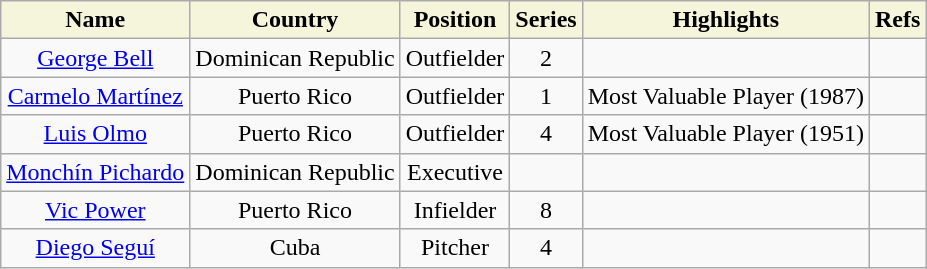<table class="wikitable">
<tr>
<th style="background:#F5F5DC;">Name</th>
<th style="background:#F5F5DC;">Country</th>
<th style="background:#F5F5DC;">Position</th>
<th style="background:#F5F5DC;">Series</th>
<th style="background:#F5F5DC;">Highlights</th>
<th style="background:#F5F5DC;">Refs</th>
</tr>
<tr align=center>
<td><a href='#'>George Bell</a></td>
<td> Dominican Republic</td>
<td>Outfielder</td>
<td>2</td>
<td></td>
<td></td>
</tr>
<tr align=center>
<td><a href='#'>Carmelo Martínez</a></td>
<td> Puerto Rico</td>
<td>Outfielder</td>
<td>1</td>
<td>Most Valuable Player (1987)</td>
<td></td>
</tr>
<tr align=center>
<td><a href='#'>Luis Olmo</a></td>
<td> Puerto Rico</td>
<td>Outfielder</td>
<td>4</td>
<td>Most Valuable Player (1951)</td>
<td></td>
</tr>
<tr align=center>
<td><a href='#'>Monchín Pichardo</a></td>
<td> Dominican Republic</td>
<td>Executive</td>
<td></td>
<td></td>
<td></td>
</tr>
<tr align=center>
<td><a href='#'>Vic Power</a></td>
<td> Puerto Rico</td>
<td>Infielder</td>
<td>8</td>
<td></td>
<td></td>
</tr>
<tr align=center>
<td><a href='#'>Diego Seguí</a></td>
<td> Cuba</td>
<td>Pitcher</td>
<td>4</td>
<td></td>
<td></td>
</tr>
</table>
